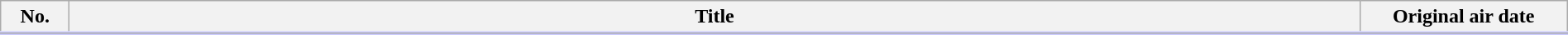<table class="wikitable" style="width:100%; margin:auto; background:#FFF;">
<tr style="border-bottom: 3px solid #CCF;">
<th style="width:3em;">No.</th>
<th>Title</th>
<th style="width:10em;">Original air date</th>
</tr>
<tr>
</tr>
</table>
